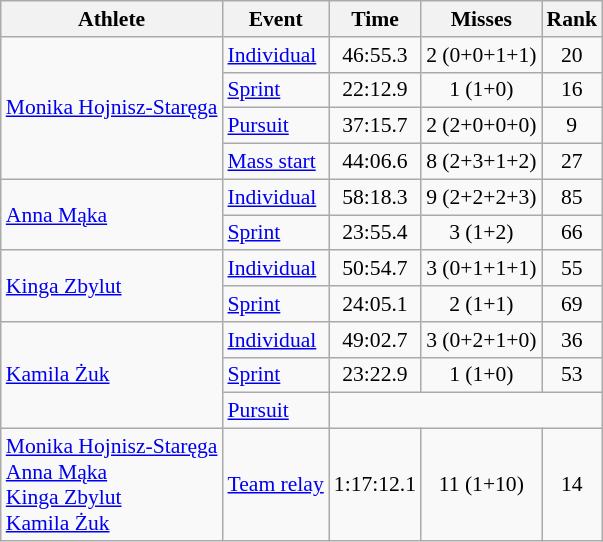<table class="wikitable" style="font-size:90%; text-align:center">
<tr>
<th>Athlete</th>
<th>Event</th>
<th>Time</th>
<th>Misses</th>
<th>Rank</th>
</tr>
<tr>
<td align=left rowspan=4><a href='#'>Monika Hojnisz-Staręga</a></td>
<td align=left><a href='#'>Individual</a></td>
<td>46:55.3</td>
<td>2 (0+0+1+1)</td>
<td>20</td>
</tr>
<tr>
<td align=left><a href='#'>Sprint</a></td>
<td>22:12.9</td>
<td>1 (1+0)</td>
<td>16</td>
</tr>
<tr>
<td align=left><a href='#'>Pursuit</a></td>
<td>37:15.7</td>
<td>2 (2+0+0+0)</td>
<td>9</td>
</tr>
<tr>
<td align=left><a href='#'>Mass start</a></td>
<td>44:06.6</td>
<td>8 (2+3+1+2)</td>
<td>27</td>
</tr>
<tr>
<td rowspan=2 align=left><a href='#'>Anna Mąka</a></td>
<td align=left><a href='#'>Individual</a></td>
<td>58:18.3</td>
<td>9 (2+2+2+3)</td>
<td>85</td>
</tr>
<tr>
<td align=left><a href='#'>Sprint</a></td>
<td>23:55.4</td>
<td>3 (1+2)</td>
<td>66</td>
</tr>
<tr>
<td rowspan=2 align=left><a href='#'>Kinga Zbylut</a></td>
<td align=left><a href='#'>Individual</a></td>
<td>50:54.7</td>
<td>3 (0+1+1+1)</td>
<td>55</td>
</tr>
<tr>
<td align=left><a href='#'>Sprint</a></td>
<td>24:05.1</td>
<td>2 (1+1)</td>
<td>69</td>
</tr>
<tr>
<td rowspan=3 align=left><a href='#'>Kamila Żuk</a></td>
<td align=left><a href='#'>Individual</a></td>
<td>49:02.7</td>
<td>3 (0+2+1+0)</td>
<td>36</td>
</tr>
<tr>
<td align=left><a href='#'>Sprint</a></td>
<td>23:22.9</td>
<td>1 (1+0)</td>
<td>53</td>
</tr>
<tr>
<td align=left><a href='#'>Pursuit</a></td>
<td colspan=3></td>
</tr>
<tr>
<td align=left><a href='#'>Monika Hojnisz-Staręga</a><br><a href='#'>Anna Mąka</a><br><a href='#'>Kinga Zbylut</a><br><a href='#'>Kamila Żuk</a></td>
<td align=left><a href='#'>Team relay</a></td>
<td>1:17:12.1</td>
<td>11 (1+10)</td>
<td>14</td>
</tr>
</table>
